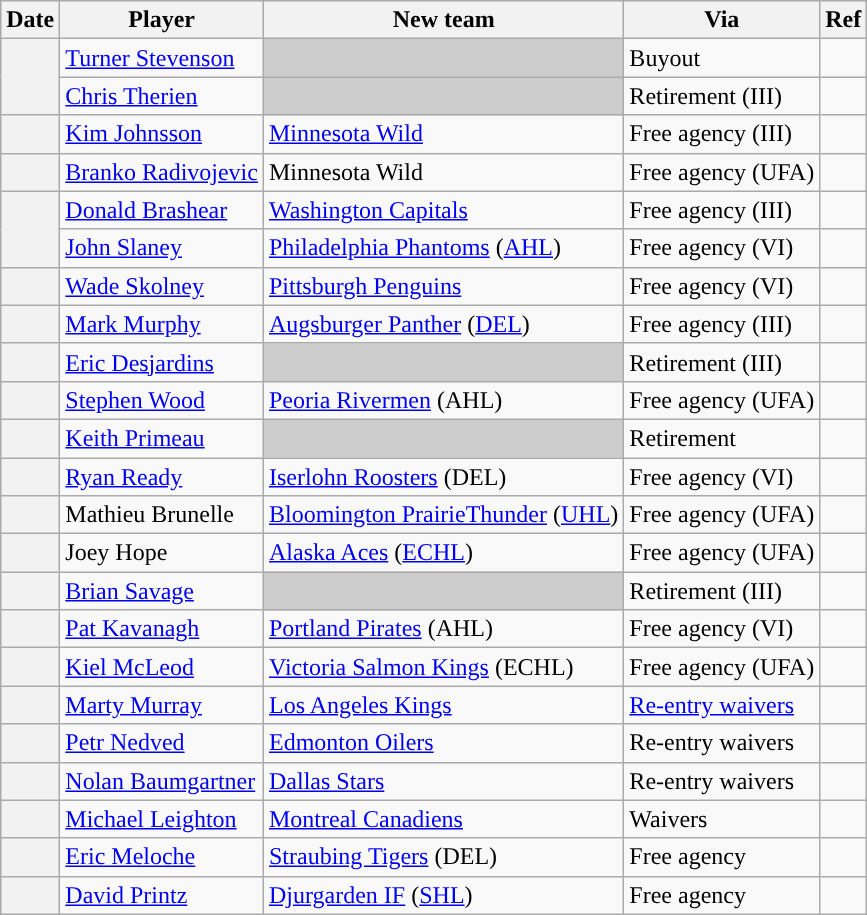<table class="wikitable plainrowheaders">
<tr style="background:#ddd; text-align:center;">
<th>Date</th>
<th>Player</th>
<th>New team</th>
<th>Via</th>
<th>Ref</th>
</tr>
<tr>
<th scope="row" rowspan=2></th>
<td><a href='#'>Turner Stevenson</a></td>
<td style="background:#ccc"></td>
<td>Buyout</td>
<td></td>
</tr>
<tr>
<td><a href='#'>Chris Therien</a></td>
<td style="background:#ccc"></td>
<td>Retirement (III)</td>
<td></td>
</tr>
<tr>
<th scope="row"></th>
<td><a href='#'>Kim Johnsson</a></td>
<td><a href='#'>Minnesota Wild</a></td>
<td>Free agency (III)</td>
<td></td>
</tr>
<tr>
<th scope="row"></th>
<td><a href='#'>Branko Radivojevic</a></td>
<td>Minnesota Wild</td>
<td>Free agency (UFA)</td>
<td></td>
</tr>
<tr>
<th scope="row" rowspan=2></th>
<td><a href='#'>Donald Brashear</a></td>
<td><a href='#'>Washington Capitals</a></td>
<td>Free agency (III)</td>
<td></td>
</tr>
<tr>
<td><a href='#'>John Slaney</a></td>
<td><a href='#'>Philadelphia Phantoms</a> (<a href='#'>AHL</a>)</td>
<td>Free agency (VI)</td>
<td></td>
</tr>
<tr>
<th scope="row"></th>
<td><a href='#'>Wade Skolney</a></td>
<td><a href='#'>Pittsburgh Penguins</a></td>
<td>Free agency (VI)</td>
<td></td>
</tr>
<tr>
<th scope="row"></th>
<td><a href='#'>Mark Murphy</a></td>
<td><a href='#'>Augsburger Panther</a> (<a href='#'>DEL</a>)</td>
<td>Free agency (III)</td>
<td></td>
</tr>
<tr>
<th scope="row"></th>
<td><a href='#'>Eric Desjardins</a></td>
<td style="background:#ccc"></td>
<td>Retirement (III)</td>
<td></td>
</tr>
<tr>
<th scope="row"></th>
<td><a href='#'>Stephen Wood</a></td>
<td><a href='#'>Peoria Rivermen</a> (AHL)</td>
<td>Free agency (UFA)</td>
<td></td>
</tr>
<tr>
<th scope="row"></th>
<td><a href='#'>Keith Primeau</a></td>
<td style="background:#ccc"></td>
<td>Retirement</td>
<td></td>
</tr>
<tr>
<th scope="row"></th>
<td><a href='#'>Ryan Ready</a></td>
<td><a href='#'>Iserlohn Roosters</a> (DEL)</td>
<td>Free agency (VI)</td>
<td></td>
</tr>
<tr>
<th scope="row"></th>
<td>Mathieu Brunelle</td>
<td><a href='#'>Bloomington PrairieThunder</a> (<a href='#'>UHL</a>)</td>
<td>Free agency (UFA)</td>
<td></td>
</tr>
<tr>
<th scope="row"></th>
<td>Joey Hope</td>
<td><a href='#'>Alaska Aces</a> (<a href='#'>ECHL</a>)</td>
<td>Free agency (UFA)</td>
<td></td>
</tr>
<tr>
<th scope="row"></th>
<td><a href='#'>Brian Savage</a></td>
<td style="background:#ccc"></td>
<td>Retirement (III)</td>
<td></td>
</tr>
<tr>
<th scope="row"></th>
<td><a href='#'>Pat Kavanagh</a></td>
<td><a href='#'>Portland Pirates</a> (AHL)</td>
<td>Free agency (VI)</td>
<td></td>
</tr>
<tr>
<th scope="row"></th>
<td><a href='#'>Kiel McLeod</a></td>
<td><a href='#'>Victoria Salmon Kings</a> (ECHL)</td>
<td>Free agency (UFA)</td>
<td></td>
</tr>
<tr>
<th scope="row"></th>
<td><a href='#'>Marty Murray</a></td>
<td><a href='#'>Los Angeles Kings</a></td>
<td><a href='#'>Re-entry waivers</a></td>
<td></td>
</tr>
<tr>
<th scope="row"></th>
<td><a href='#'>Petr Nedved</a></td>
<td><a href='#'>Edmonton Oilers</a></td>
<td>Re-entry waivers</td>
<td></td>
</tr>
<tr>
<th scope="row"></th>
<td><a href='#'>Nolan Baumgartner</a></td>
<td><a href='#'>Dallas Stars</a></td>
<td>Re-entry waivers</td>
<td></td>
</tr>
<tr>
<th scope="row"></th>
<td><a href='#'>Michael Leighton</a></td>
<td><a href='#'>Montreal Canadiens</a></td>
<td>Waivers</td>
<td></td>
</tr>
<tr>
<th scope="row"></th>
<td><a href='#'>Eric Meloche</a></td>
<td><a href='#'>Straubing Tigers</a> (DEL)</td>
<td>Free agency</td>
<td></td>
</tr>
<tr>
<th scope="row"></th>
<td><a href='#'>David Printz</a></td>
<td><a href='#'>Djurgarden IF</a> (<a href='#'>SHL</a>)</td>
<td>Free agency</td>
<td></td>
</tr>
</table>
